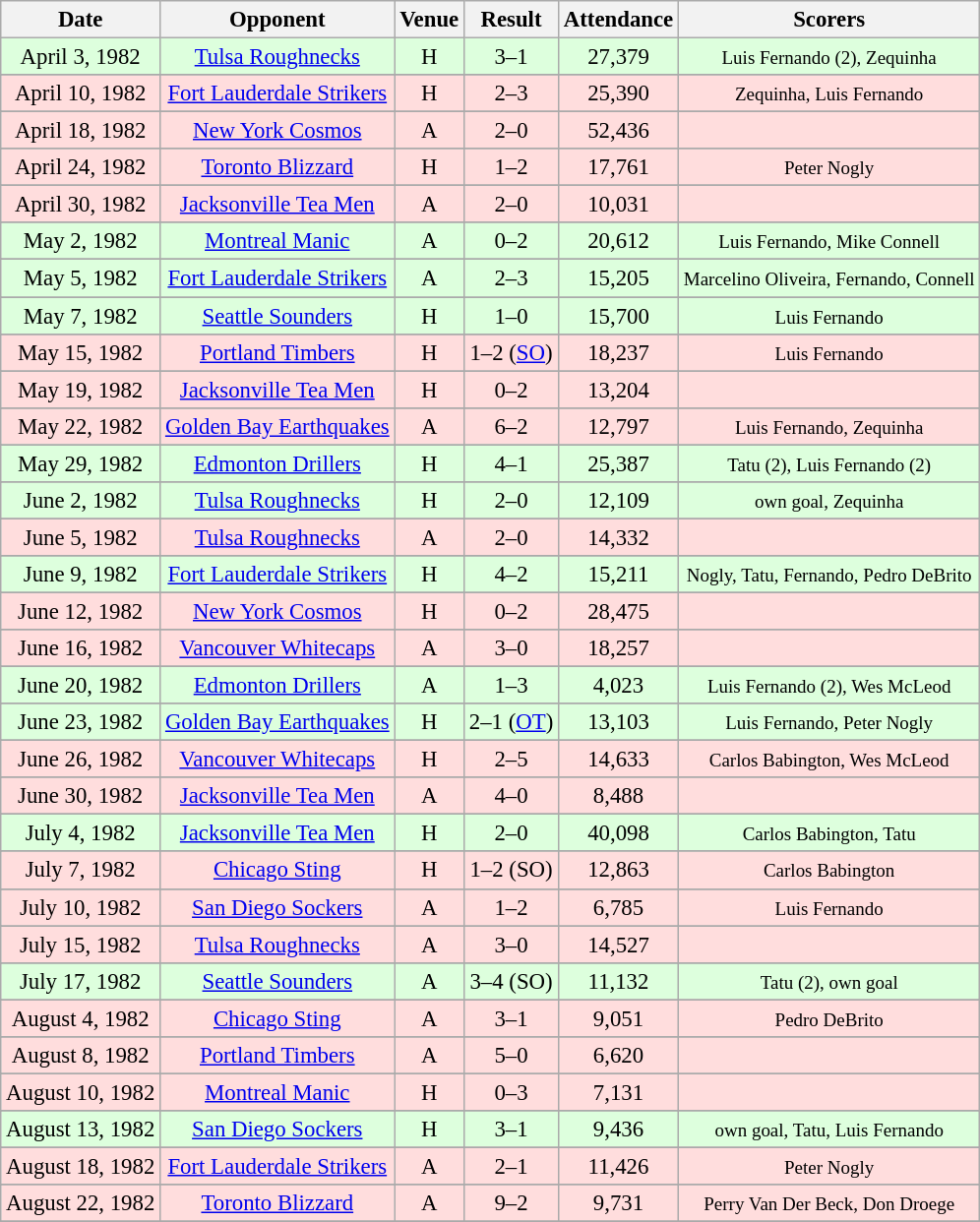<table class="wikitable" style="font-size:95%; text-align:center">
<tr>
<th>Date</th>
<th>Opponent</th>
<th>Venue</th>
<th>Result</th>
<th>Attendance</th>
<th>Scorers</th>
</tr>
<tr bgcolor="#ddffdd">
<td>April 3, 1982</td>
<td><a href='#'>Tulsa Roughnecks</a></td>
<td>H</td>
<td>3–1</td>
<td>27,379</td>
<td><small>Luis Fernando (2), Zequinha</small></td>
</tr>
<tr>
</tr>
<tr bgcolor="#ffdddd">
<td>April 10, 1982</td>
<td><a href='#'>Fort Lauderdale Strikers</a></td>
<td>H</td>
<td>2–3</td>
<td>25,390</td>
<td><small>Zequinha, Luis Fernando</small></td>
</tr>
<tr>
</tr>
<tr bgcolor="#ffdddd">
<td>April 18, 1982</td>
<td><a href='#'>New York Cosmos</a></td>
<td>A</td>
<td>2–0</td>
<td>52,436</td>
<td></td>
</tr>
<tr>
</tr>
<tr bgcolor="#ffdddd">
<td>April 24, 1982</td>
<td><a href='#'>Toronto Blizzard</a></td>
<td>H</td>
<td>1–2</td>
<td>17,761</td>
<td><small>Peter Nogly</small></td>
</tr>
<tr>
</tr>
<tr bgcolor="#ffdddd">
<td>April 30, 1982</td>
<td><a href='#'>Jacksonville Tea Men</a></td>
<td>A</td>
<td>2–0</td>
<td>10,031</td>
<td></td>
</tr>
<tr>
</tr>
<tr bgcolor="#ddffdd">
<td>May 2, 1982</td>
<td><a href='#'>Montreal Manic</a></td>
<td>A</td>
<td>0–2</td>
<td>20,612</td>
<td><small>Luis Fernando, Mike Connell</small></td>
</tr>
<tr>
</tr>
<tr bgcolor="ddffdd">
<td>May 5, 1982</td>
<td><a href='#'>Fort Lauderdale Strikers</a></td>
<td>A</td>
<td>2–3</td>
<td>15,205</td>
<td><small>Marcelino Oliveira, Fernando, Connell</small></td>
</tr>
<tr>
</tr>
<tr bgcolor="ddffdd">
<td>May 7, 1982</td>
<td><a href='#'>Seattle Sounders</a></td>
<td>H</td>
<td>1–0</td>
<td>15,700</td>
<td><small>Luis Fernando</small></td>
</tr>
<tr>
</tr>
<tr bgcolor="#ffdddd">
<td>May 15, 1982</td>
<td><a href='#'>Portland Timbers</a></td>
<td>H</td>
<td>1–2 (<a href='#'>SO</a>)</td>
<td>18,237</td>
<td><small>Luis Fernando</small></td>
</tr>
<tr>
</tr>
<tr bgcolor="#ffdddd">
<td>May 19, 1982</td>
<td><a href='#'>Jacksonville Tea Men</a></td>
<td>H</td>
<td>0–2</td>
<td>13,204</td>
<td></td>
</tr>
<tr>
</tr>
<tr bgcolor="#ffdddd">
<td>May 22, 1982</td>
<td><a href='#'>Golden Bay Earthquakes</a></td>
<td>A</td>
<td>6–2</td>
<td>12,797</td>
<td><small>Luis Fernando, Zequinha</small></td>
</tr>
<tr>
</tr>
<tr bgcolor="ddffdd">
<td>May 29, 1982</td>
<td><a href='#'>Edmonton Drillers</a></td>
<td>H</td>
<td>4–1</td>
<td>25,387</td>
<td><small>Tatu (2), Luis Fernando (2)</small></td>
</tr>
<tr>
</tr>
<tr bgcolor="#ddffdd">
<td>June 2, 1982</td>
<td><a href='#'>Tulsa Roughnecks</a></td>
<td>H</td>
<td>2–0</td>
<td>12,109</td>
<td><small>own goal, Zequinha</small></td>
</tr>
<tr>
</tr>
<tr bgcolor="#ffdddd">
<td>June 5, 1982</td>
<td><a href='#'>Tulsa Roughnecks</a></td>
<td>A</td>
<td>2–0</td>
<td>14,332</td>
<td></td>
</tr>
<tr>
</tr>
<tr bgcolor="#ddffdd">
<td>June 9, 1982</td>
<td><a href='#'>Fort Lauderdale Strikers</a></td>
<td>H</td>
<td>4–2</td>
<td>15,211</td>
<td><small>Nogly, Tatu, Fernando, Pedro DeBrito</small></td>
</tr>
<tr>
</tr>
<tr bgcolor="ffdddd">
<td>June 12, 1982</td>
<td><a href='#'>New York Cosmos</a></td>
<td>H</td>
<td>0–2</td>
<td>28,475</td>
<td></td>
</tr>
<tr>
</tr>
<tr bgcolor="#ffdddd">
<td>June 16, 1982</td>
<td><a href='#'>Vancouver Whitecaps</a></td>
<td>A</td>
<td>3–0</td>
<td>18,257</td>
<td></td>
</tr>
<tr>
</tr>
<tr bgcolor="#ddffdd">
<td>June 20, 1982</td>
<td><a href='#'>Edmonton Drillers</a></td>
<td>A</td>
<td>1–3</td>
<td>4,023</td>
<td><small>Luis Fernando (2), Wes McLeod</small></td>
</tr>
<tr>
</tr>
<tr bgcolor="#ddffdd">
<td>June 23, 1982</td>
<td><a href='#'>Golden Bay Earthquakes</a></td>
<td>H</td>
<td>2–1  (<a href='#'>OT</a>)</td>
<td>13,103</td>
<td><small>Luis Fernando, Peter Nogly</small></td>
</tr>
<tr>
</tr>
<tr bgcolor="#ffdddd">
<td>June 26, 1982</td>
<td><a href='#'>Vancouver Whitecaps</a></td>
<td>H</td>
<td>2–5</td>
<td>14,633</td>
<td><small>Carlos Babington, Wes McLeod</small></td>
</tr>
<tr>
</tr>
<tr bgcolor="#ffdddd">
<td>June 30, 1982</td>
<td><a href='#'>Jacksonville Tea Men</a></td>
<td>A</td>
<td>4–0</td>
<td>8,488</td>
<td></td>
</tr>
<tr>
</tr>
<tr bgcolor="#ddffdd">
<td>July 4, 1982</td>
<td><a href='#'>Jacksonville Tea Men</a></td>
<td>H</td>
<td>2–0</td>
<td>40,098</td>
<td><small>Carlos Babington, Tatu</small></td>
</tr>
<tr>
</tr>
<tr bgcolor="#ffdddd">
<td>July 7, 1982</td>
<td><a href='#'>Chicago Sting</a></td>
<td>H</td>
<td>1–2 (SO)</td>
<td>12,863</td>
<td><small>Carlos Babington</small></td>
</tr>
<tr>
</tr>
<tr bgcolor="#ffdddd">
<td>July 10, 1982</td>
<td><a href='#'>San Diego Sockers</a></td>
<td>A</td>
<td>1–2</td>
<td>6,785</td>
<td><small>Luis Fernando</small></td>
</tr>
<tr>
</tr>
<tr bgcolor="#ffdddd">
<td>July 15, 1982</td>
<td><a href='#'>Tulsa Roughnecks</a></td>
<td>A</td>
<td>3–0</td>
<td>14,527</td>
<td></td>
</tr>
<tr>
</tr>
<tr bgcolor="#ddffdd">
<td>July 17, 1982</td>
<td><a href='#'>Seattle Sounders</a></td>
<td>A</td>
<td>3–4 (SO)</td>
<td>11,132</td>
<td><small>Tatu (2), own goal</small></td>
</tr>
<tr>
</tr>
<tr bgcolor="#ffdddd">
<td>August 4, 1982</td>
<td><a href='#'>Chicago Sting</a></td>
<td>A</td>
<td>3–1</td>
<td>9,051</td>
<td><small>Pedro DeBrito</small></td>
</tr>
<tr>
</tr>
<tr bgcolor="#ffdddd">
<td>August 8, 1982</td>
<td><a href='#'>Portland Timbers</a></td>
<td>A</td>
<td>5–0</td>
<td>6,620</td>
<td></td>
</tr>
<tr>
</tr>
<tr bgcolor="#ffdddd">
<td>August 10, 1982</td>
<td><a href='#'>Montreal Manic</a></td>
<td>H</td>
<td>0–3</td>
<td>7,131</td>
<td></td>
</tr>
<tr>
</tr>
<tr bgcolor="#ddffdd">
<td>August 13, 1982</td>
<td><a href='#'>San Diego Sockers</a></td>
<td>H</td>
<td>3–1</td>
<td>9,436</td>
<td><small>own goal, Tatu, Luis Fernando</small></td>
</tr>
<tr>
</tr>
<tr bgcolor="#ffdddd">
<td>August 18, 1982</td>
<td><a href='#'>Fort Lauderdale Strikers</a></td>
<td>A</td>
<td>2–1</td>
<td>11,426</td>
<td><small>Peter Nogly</small></td>
</tr>
<tr>
</tr>
<tr bgcolor="#ffdddd">
<td>August 22, 1982</td>
<td><a href='#'>Toronto Blizzard</a></td>
<td>A</td>
<td>9–2</td>
<td>9,731</td>
<td><small>Perry Van Der Beck, Don Droege</small></td>
</tr>
<tr>
</tr>
</table>
